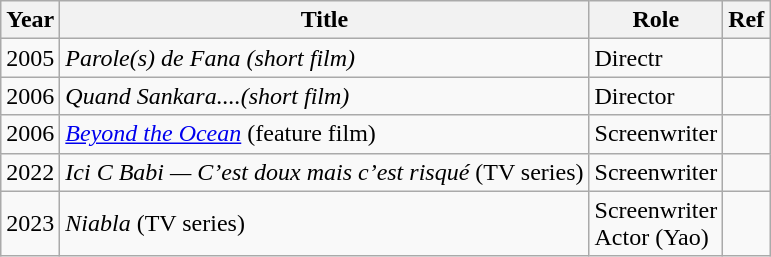<table class="wikitable">
<tr>
<th>Year</th>
<th>Title</th>
<th>Role</th>
<th>Ref</th>
</tr>
<tr>
<td>2005</td>
<td><em>Parole(s) de Fana (short film)</em></td>
<td>Directr</td>
<td></td>
</tr>
<tr>
<td>2006</td>
<td><em>Quand Sankara....(short film)</em></td>
<td>Director</td>
<td></td>
</tr>
<tr>
<td>2006</td>
<td><em><a href='#'>Beyond the Ocean</a></em> (feature film)</td>
<td>Screenwriter</td>
<td></td>
</tr>
<tr>
<td>2022</td>
<td><em>Ici C Babi — C’est doux mais c’est risqué</em> (TV series)</td>
<td>Screenwriter</td>
<td></td>
</tr>
<tr>
<td>2023</td>
<td><em>Niabla</em> (TV series)</td>
<td>Screenwriter<br>Actor (Yao)</td>
<td></td>
</tr>
</table>
